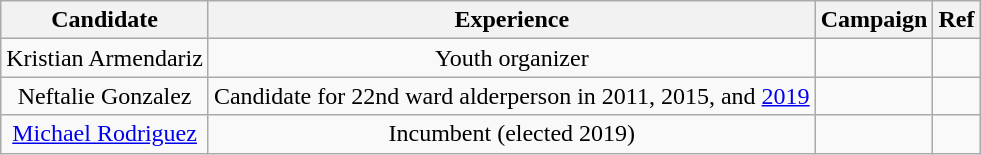<table class="wikitable" style="text-align:center">
<tr>
<th>Candidate</th>
<th>Experience</th>
<th>Campaign</th>
<th>Ref</th>
</tr>
<tr>
<td>Kristian Armendariz</td>
<td>Youth organizer</td>
<td></td>
<td></td>
</tr>
<tr>
<td>Neftalie Gonzalez</td>
<td>Candidate for 22nd ward alderperson in 2011, 2015, and <a href='#'>2019</a></td>
<td></td>
<td></td>
</tr>
<tr>
<td><a href='#'>Michael Rodriguez</a></td>
<td>Incumbent (elected 2019)</td>
<td></td>
<td></td>
</tr>
</table>
